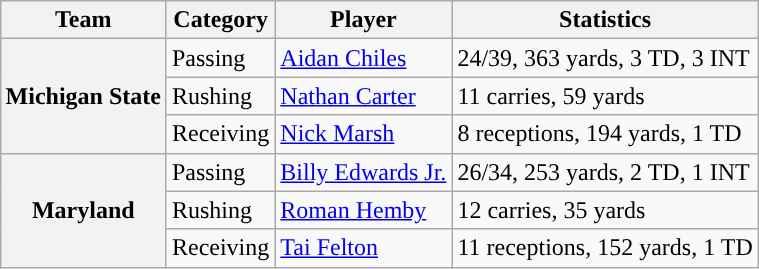<table class="wikitable" style="float:right">
<tr>
<th>Team</th>
<th>Category</th>
<th>Player</th>
<th>Statistics</th>
</tr>
<tr>
<th rowspan=3>Michigan State</th>
<td>Passing</td>
<td><a href='#'>Aidan Chiles</a></td>
<td>24/39, 363 yards, 3 TD, 3 INT</td>
</tr>
<tr>
<td>Rushing</td>
<td><a href='#'>Nathan Carter</a></td>
<td>11 carries, 59 yards</td>
</tr>
<tr>
<td>Receiving</td>
<td><a href='#'>Nick Marsh</a></td>
<td>8 receptions, 194 yards, 1 TD</td>
</tr>
<tr>
<th rowspan=3>Maryland</th>
<td>Passing</td>
<td><a href='#'>Billy Edwards Jr.</a></td>
<td>26/34, 253 yards, 2 TD, 1 INT</td>
</tr>
<tr>
<td>Rushing</td>
<td><a href='#'>Roman Hemby</a></td>
<td>12 carries, 35 yards</td>
</tr>
<tr>
<td>Receiving</td>
<td><a href='#'>Tai Felton</a></td>
<td>11 receptions, 152 yards, 1 TD</td>
</tr>
</table>
